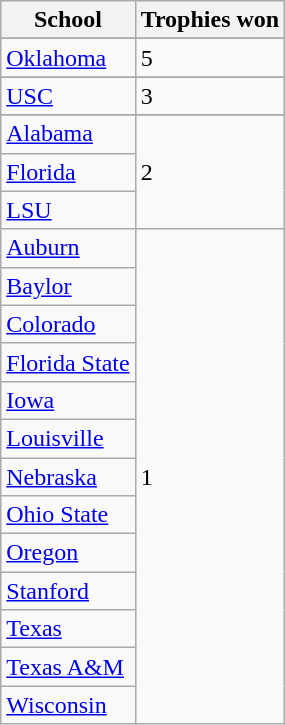<table class="wikitable sortable">
<tr>
<th>School</th>
<th>Trophies won</th>
</tr>
<tr>
</tr>
<tr>
<td><a href='#'>Oklahoma</a></td>
<td>5</td>
</tr>
<tr>
</tr>
<tr>
<td><a href='#'>USC</a></td>
<td>3</td>
</tr>
<tr>
</tr>
<tr>
<td><a href='#'>Alabama</a></td>
<td rowspan="3">2</td>
</tr>
<tr>
<td><a href='#'>Florida</a></td>
</tr>
<tr>
<td><a href='#'>LSU</a></td>
</tr>
<tr>
<td><a href='#'>Auburn</a></td>
<td rowspan="13">1</td>
</tr>
<tr>
<td><a href='#'>Baylor</a></td>
</tr>
<tr>
<td><a href='#'>Colorado</a></td>
</tr>
<tr>
<td><a href='#'>Florida State</a></td>
</tr>
<tr>
<td><a href='#'>Iowa</a></td>
</tr>
<tr>
<td><a href='#'>Louisville</a></td>
</tr>
<tr>
<td><a href='#'>Nebraska</a></td>
</tr>
<tr>
<td><a href='#'>Ohio State</a></td>
</tr>
<tr>
<td><a href='#'>Oregon</a></td>
</tr>
<tr>
<td><a href='#'>Stanford</a></td>
</tr>
<tr>
<td><a href='#'>Texas</a></td>
</tr>
<tr>
<td><a href='#'>Texas A&M</a></td>
</tr>
<tr>
<td><a href='#'>Wisconsin</a></td>
</tr>
</table>
